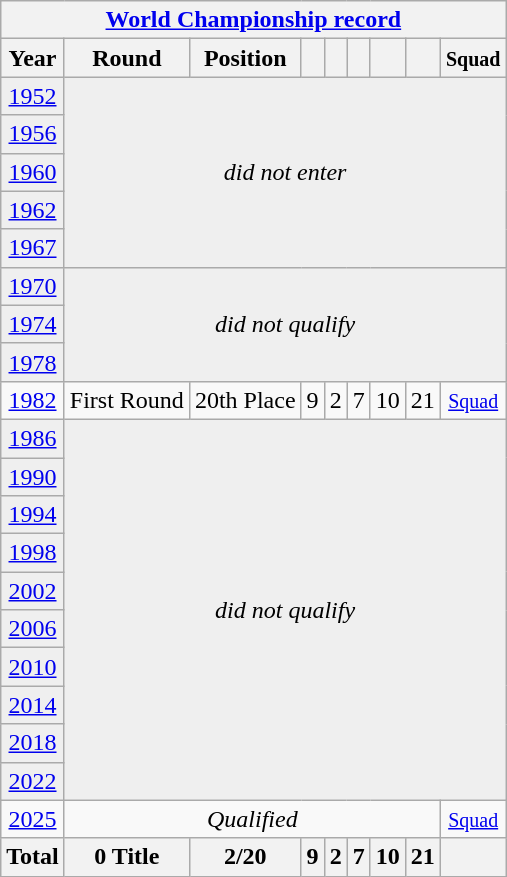<table class="wikitable" style="text-align: center;">
<tr>
<th colspan=9><a href='#'>World Championship record</a></th>
</tr>
<tr>
<th>Year</th>
<th>Round</th>
<th>Position</th>
<th></th>
<th></th>
<th></th>
<th></th>
<th></th>
<th><small>Squad</small></th>
</tr>
<tr bgcolor="efefef">
<td> <a href='#'>1952</a></td>
<td colspan=8 rowspan=5 align=center><em>did not enter</em></td>
</tr>
<tr bgcolor="efefef">
<td> <a href='#'>1956</a></td>
</tr>
<tr bgcolor="efefef">
<td> <a href='#'>1960</a></td>
</tr>
<tr bgcolor="efefef">
<td> <a href='#'>1962</a></td>
</tr>
<tr bgcolor="efefef">
<td> <a href='#'>1967</a></td>
</tr>
<tr bgcolor="efefef">
<td> <a href='#'>1970</a></td>
<td colspan=8 rowspan=3 align=center><em>did not qualify</em></td>
</tr>
<tr bgcolor="efefef">
<td> <a href='#'>1974</a></td>
</tr>
<tr bgcolor="efefef">
<td> <a href='#'>1978</a></td>
</tr>
<tr>
<td> <a href='#'>1982</a></td>
<td>First Round</td>
<td>20th Place</td>
<td>9</td>
<td>2</td>
<td>7</td>
<td>10</td>
<td>21</td>
<td><small><a href='#'>Squad</a></small></td>
</tr>
<tr bgcolor="efefef">
<td> <a href='#'>1986</a></td>
<td colspan=10 rowspan=10><em>did not qualify</em></td>
</tr>
<tr bgcolor="efefef">
<td> <a href='#'>1990</a></td>
</tr>
<tr bgcolor="efefef">
<td> <a href='#'>1994</a></td>
</tr>
<tr bgcolor="efefef">
<td> <a href='#'>1998</a></td>
</tr>
<tr bgcolor="efefef">
<td> <a href='#'>2002</a></td>
</tr>
<tr bgcolor="efefef">
<td> <a href='#'>2006</a></td>
</tr>
<tr bgcolor="efefef">
<td> <a href='#'>2010</a></td>
</tr>
<tr bgcolor="efefef">
<td> <a href='#'>2014</a></td>
</tr>
<tr bgcolor="efefef">
<td> <a href='#'>2018</a></td>
</tr>
<tr bgcolor="efefef">
<td>  <a href='#'>2022</a></td>
</tr>
<tr>
<td> <a href='#'>2025</a></td>
<td colspan=7 rowspan=1 align=center><em>Qualified</em></td>
<td><small><a href='#'>Squad</a></small></td>
</tr>
<tr>
<th>Total</th>
<th>0 Title</th>
<th>2/20</th>
<th>9</th>
<th>2</th>
<th>7</th>
<th>10</th>
<th>21</th>
<th></th>
</tr>
</table>
